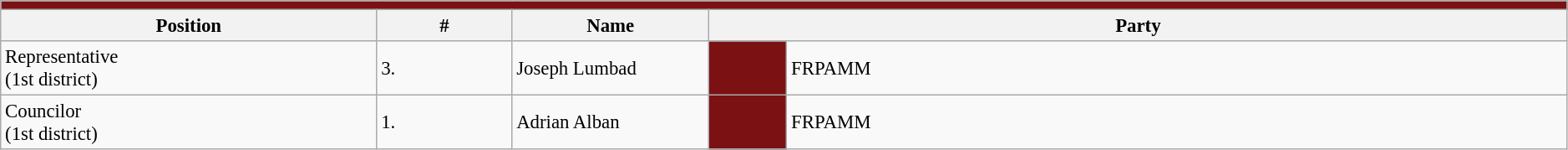<table class=wikitable style="font-size:95%" width=99%>
<tr>
<td colspan="5" bgcolor="#7b1113"></td>
</tr>
<tr>
<th width=24%>Position</th>
<th>#</th>
<th width="150px">Name</th>
<th colspan="2" width="110px">Party</th>
</tr>
<tr>
<td>Representative<br>(1st district)</td>
<td>3.</td>
<td>Joseph Lumbad</td>
<td style="background-color:#7b1113;"></td>
<td>FRPAMM</td>
</tr>
<tr>
<td>Councilor<br>(1st district)</td>
<td>1.</td>
<td>Adrian Alban</td>
<td style="background-color:#7b1113;"></td>
<td>FRPAMM</td>
</tr>
</table>
